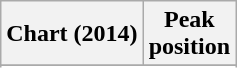<table class="wikitable">
<tr>
<th>Chart (2014)</th>
<th>Peak<br>position</th>
</tr>
<tr>
</tr>
<tr>
</tr>
<tr>
</tr>
</table>
